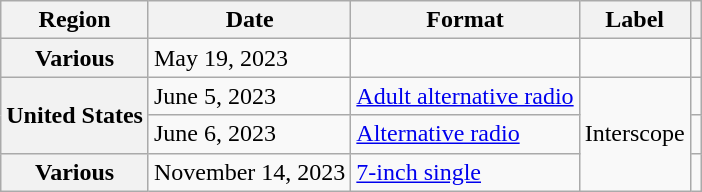<table class="wikitable plainrowheaders">
<tr>
<th scope="col">Region</th>
<th scope="col">Date</th>
<th scope="col">Format</th>
<th scope="col">Label</th>
<th scope="col"></th>
</tr>
<tr>
<th scope="row">Various</th>
<td>May 19, 2023</td>
<td></td>
<td></td>
<td></td>
</tr>
<tr>
<th scope="row" rowspan="2">United States</th>
<td>June 5, 2023</td>
<td><a href='#'>Adult alternative radio</a></td>
<td rowspan="3">Interscope</td>
<td></td>
</tr>
<tr>
<td>June 6, 2023</td>
<td><a href='#'>Alternative radio</a></td>
<td></td>
</tr>
<tr>
<th scope="row">Various</th>
<td>November 14, 2023</td>
<td><a href='#'>7-inch single</a></td>
<td></td>
</tr>
</table>
